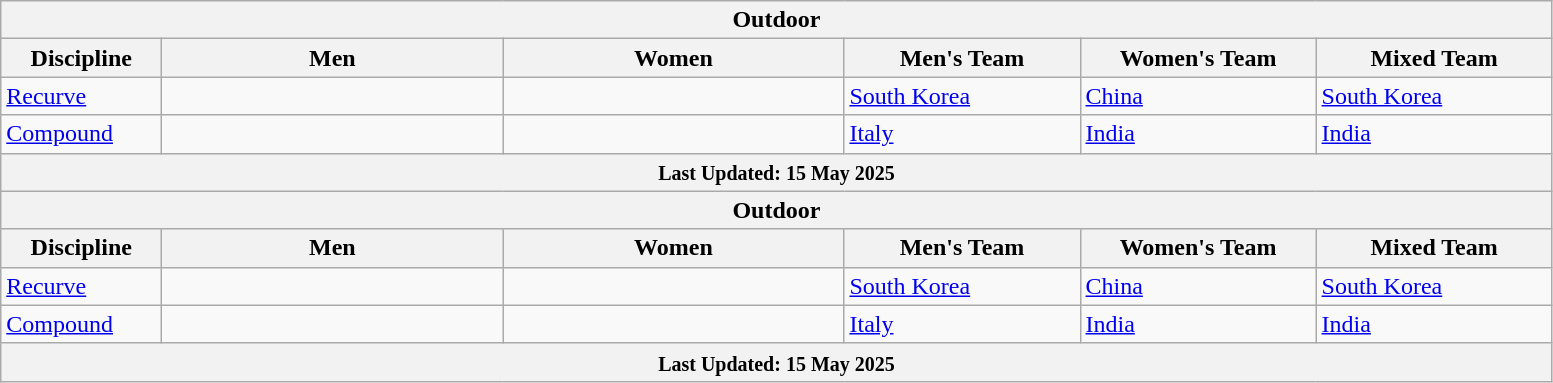<table class="wikitable">
<tr>
<th colspan=6>Outdoor</th>
</tr>
<tr>
<th width=100>Discipline</th>
<th width=220>Men</th>
<th width=220>Women</th>
<th width=150>Men's Team</th>
<th width=150>Women's Team</th>
<th width=150>Mixed Team</th>
</tr>
<tr>
<td><a href='#'>Recurve</a></td>
<td></td>
<td></td>
<td> <a href='#'>South Korea</a></td>
<td> <a href='#'>China</a></td>
<td> <a href='#'>South Korea</a></td>
</tr>
<tr>
<td><a href='#'>Compound</a></td>
<td></td>
<td></td>
<td> <a href='#'>Italy</a></td>
<td> <a href='#'>India</a></td>
<td> <a href='#'>India</a></td>
</tr>
<tr>
<th colspan=6><small>Last Updated: 15 May 2025</small></th>
</tr>
<tr>
<th colspan=6>Outdoor</th>
</tr>
<tr>
<th width=100>Discipline</th>
<th width=220>Men</th>
<th width=220>Women</th>
<th width=150>Men's Team</th>
<th width=150>Women's Team</th>
<th width=150>Mixed Team</th>
</tr>
<tr>
<td><a href='#'>Recurve</a></td>
<td></td>
<td></td>
<td> <a href='#'>South Korea</a></td>
<td> <a href='#'>China</a></td>
<td> <a href='#'>South Korea</a></td>
</tr>
<tr>
<td><a href='#'>Compound</a></td>
<td></td>
<td></td>
<td> <a href='#'>Italy</a></td>
<td> <a href='#'>India</a></td>
<td> <a href='#'>India</a></td>
</tr>
<tr>
<th colspan=6><small>Last Updated: 15 May 2025</small></th>
</tr>
</table>
